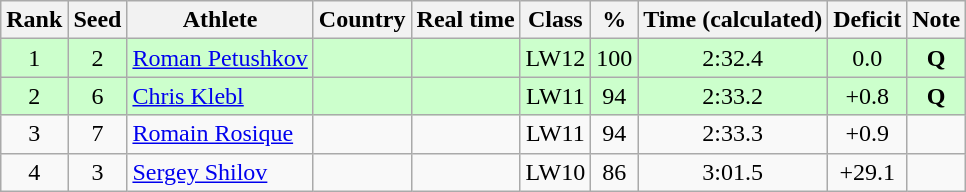<table class="wikitable sortable" style="text-align:center">
<tr>
<th>Rank</th>
<th>Seed</th>
<th>Athlete</th>
<th>Country</th>
<th>Real time</th>
<th>Class</th>
<th>%</th>
<th>Time (calculated)</th>
<th>Deficit</th>
<th>Note</th>
</tr>
<tr bgcolor=ccffcc>
<td>1</td>
<td>2</td>
<td align=left><a href='#'>Roman Petushkov</a></td>
<td align=left></td>
<td></td>
<td>LW12</td>
<td>100</td>
<td>2:32.4</td>
<td>0.0</td>
<td><strong>Q</strong></td>
</tr>
<tr bgcolor=ccffcc>
<td>2</td>
<td>6</td>
<td align=left><a href='#'>Chris Klebl</a></td>
<td align=left></td>
<td></td>
<td>LW11</td>
<td>94</td>
<td>2:33.2</td>
<td>+0.8</td>
<td><strong>Q</strong></td>
</tr>
<tr>
<td>3</td>
<td>7</td>
<td align=left><a href='#'>Romain Rosique</a></td>
<td align=left></td>
<td></td>
<td>LW11</td>
<td>94</td>
<td>2:33.3</td>
<td>+0.9</td>
<td></td>
</tr>
<tr>
<td>4</td>
<td>3</td>
<td align=left><a href='#'>Sergey Shilov</a></td>
<td align=left></td>
<td></td>
<td>LW10</td>
<td>86</td>
<td>3:01.5</td>
<td>+29.1</td>
<td></td>
</tr>
</table>
